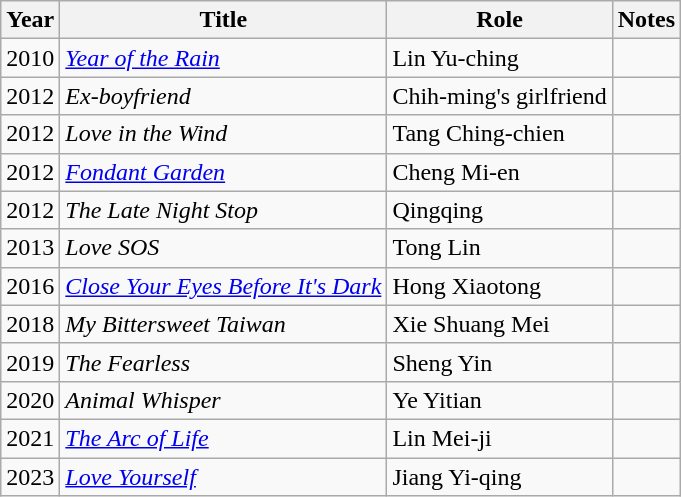<table class="wikitable sortable">
<tr>
<th>Year</th>
<th>Title</th>
<th>Role</th>
<th class="unsortable">Notes</th>
</tr>
<tr>
<td>2010</td>
<td><em><a href='#'>Year of the Rain</a></em></td>
<td>Lin Yu-ching</td>
<td></td>
</tr>
<tr>
<td>2012</td>
<td><em>Ex-boyfriend</em></td>
<td>Chih-ming's girlfriend</td>
<td></td>
</tr>
<tr>
<td>2012</td>
<td><em>Love in the Wind</em></td>
<td>Tang Ching-chien</td>
<td></td>
</tr>
<tr>
<td>2012</td>
<td><em><a href='#'>Fondant Garden</a></em></td>
<td>Cheng Mi-en</td>
<td></td>
</tr>
<tr>
<td>2012</td>
<td><em>The Late Night Stop</em></td>
<td>Qingqing</td>
<td></td>
</tr>
<tr>
<td>2013</td>
<td><em>Love SOS</em></td>
<td>Tong Lin</td>
<td></td>
</tr>
<tr>
<td>2016</td>
<td><em><a href='#'>Close Your Eyes Before It's Dark</a></em></td>
<td>Hong Xiaotong</td>
<td></td>
</tr>
<tr>
<td>2018</td>
<td><em>My Bittersweet Taiwan</em></td>
<td>Xie Shuang Mei</td>
<td></td>
</tr>
<tr>
<td>2019</td>
<td><em>The Fearless</em></td>
<td>Sheng Yin</td>
<td></td>
</tr>
<tr>
<td>2020</td>
<td><em>Animal Whisper</em></td>
<td>Ye Yitian</td>
<td></td>
</tr>
<tr>
<td>2021</td>
<td><em><a href='#'>The Arc of Life</a></em></td>
<td>Lin Mei-ji</td>
<td></td>
</tr>
<tr>
<td>2023</td>
<td><em><a href='#'>Love Yourself</a></em></td>
<td>Jiang Yi-qing</td>
<td></td>
</tr>
</table>
